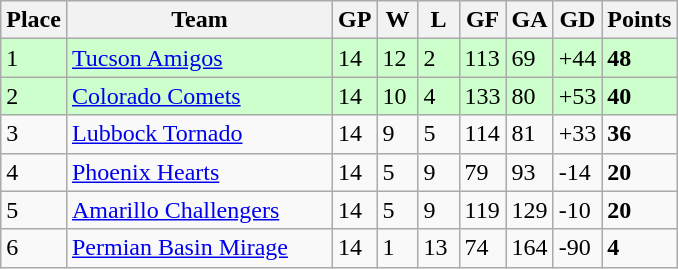<table class="wikitable">
<tr>
<th>Place</th>
<th width="170">Team</th>
<th width="20">GP</th>
<th width="20">W</th>
<th width="20">L</th>
<th width="20">GF</th>
<th width="20">GA</th>
<th width="25">GD</th>
<th>Points</th>
</tr>
<tr bgcolor=#ccffcc>
<td>1</td>
<td><a href='#'>Tucson Amigos</a></td>
<td>14</td>
<td>12</td>
<td>2</td>
<td>113</td>
<td>69</td>
<td>+44</td>
<td><strong>48</strong></td>
</tr>
<tr bgcolor=#ccffcc>
<td>2</td>
<td><a href='#'>Colorado Comets</a></td>
<td>14</td>
<td>10</td>
<td>4</td>
<td>133</td>
<td>80</td>
<td>+53</td>
<td><strong>40</strong></td>
</tr>
<tr>
<td>3</td>
<td><a href='#'>Lubbock Tornado</a></td>
<td>14</td>
<td>9</td>
<td>5</td>
<td>114</td>
<td>81</td>
<td>+33</td>
<td><strong>36</strong></td>
</tr>
<tr>
<td>4</td>
<td><a href='#'>Phoenix Hearts</a></td>
<td>14</td>
<td>5</td>
<td>9</td>
<td>79</td>
<td>93</td>
<td>-14</td>
<td><strong>20</strong></td>
</tr>
<tr>
<td>5</td>
<td><a href='#'>Amarillo Challengers</a></td>
<td>14</td>
<td>5</td>
<td>9</td>
<td>119</td>
<td>129</td>
<td>-10</td>
<td><strong>20</strong></td>
</tr>
<tr>
<td>6</td>
<td><a href='#'>Permian Basin Mirage</a></td>
<td>14</td>
<td>1</td>
<td>13</td>
<td>74</td>
<td>164</td>
<td>-90</td>
<td><strong>4</strong></td>
</tr>
</table>
